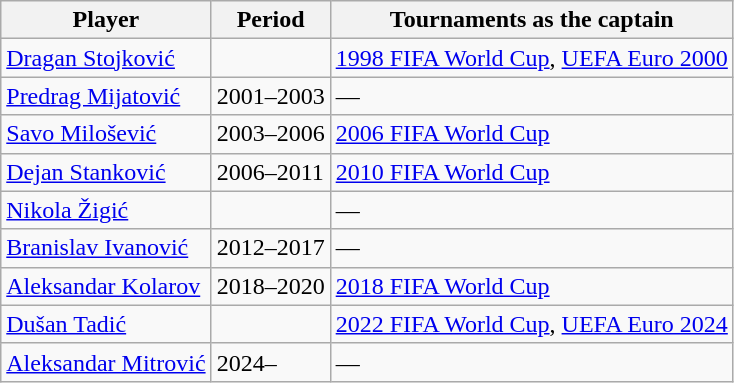<table class="wikitable" center">
<tr>
<th>Player</th>
<th>Period</th>
<th>Tournaments as the captain</th>
</tr>
<tr>
<td align=left><a href='#'>Dragan Stojković</a></td>
<td></td>
<td><a href='#'>1998 FIFA World Cup</a>, <a href='#'>UEFA Euro 2000</a></td>
</tr>
<tr>
<td align=left><a href='#'>Predrag Mijatović</a></td>
<td>2001–2003</td>
<td>—</td>
</tr>
<tr>
<td align=left><a href='#'>Savo Milošević</a></td>
<td>2003–2006</td>
<td><a href='#'>2006 FIFA World Cup</a></td>
</tr>
<tr>
<td align=left><a href='#'>Dejan Stanković</a></td>
<td>2006–2011</td>
<td><a href='#'>2010 FIFA World Cup</a></td>
</tr>
<tr>
<td align=left><a href='#'>Nikola Žigić</a></td>
<td></td>
<td>—</td>
</tr>
<tr>
<td align=left><a href='#'>Branislav Ivanović</a></td>
<td>2012–2017</td>
<td>—</td>
</tr>
<tr>
<td align=left><a href='#'>Aleksandar Kolarov</a></td>
<td>2018–2020</td>
<td><a href='#'>2018 FIFA World Cup</a></td>
</tr>
<tr>
<td align=left><a href='#'>Dušan Tadić</a></td>
<td></td>
<td><a href='#'>2022 FIFA World Cup</a>, <a href='#'>UEFA Euro 2024</a></td>
</tr>
<tr>
<td align=left><a href='#'>Aleksandar Mitrović</a></td>
<td left>2024–</td>
<td>—</td>
</tr>
</table>
